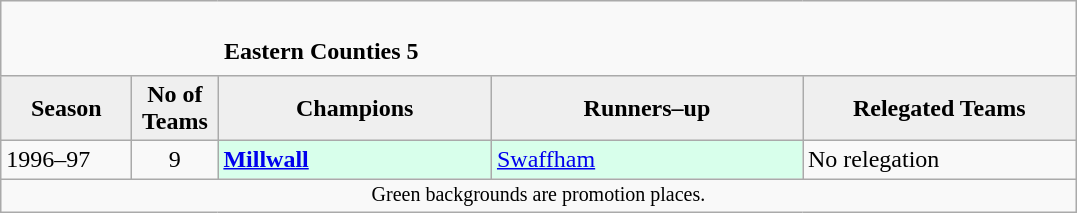<table class="wikitable" style="text-align: left;">
<tr>
<td colspan="11" cellpadding="0" cellspacing="0"><br><table border="0" style="width:100%;" cellpadding="0" cellspacing="0">
<tr>
<td style="width:20%; border:0;"></td>
<td style="border:0;"><strong>Eastern Counties 5</strong></td>
<td style="width:20%; border:0;"></td>
</tr>
</table>
</td>
</tr>
<tr>
<th style="background:#efefef; width:80px;">Season</th>
<th style="background:#efefef; width:50px;">No of Teams</th>
<th style="background:#efefef; width:175px;">Champions</th>
<th style="background:#efefef; width:200px;">Runners–up</th>
<th style="background:#efefef; width:175px;">Relegated Teams</th>
</tr>
<tr align=left>
<td>1996–97</td>
<td style="text-align: center;">9</td>
<td style="background:#d8ffeb;"><strong><a href='#'>Millwall</a></strong></td>
<td style="background:#d8ffeb;"><a href='#'>Swaffham</a></td>
<td>No relegation</td>
</tr>
<tr>
<td colspan="15"  style="border:0; font-size:smaller; text-align:center;">Green backgrounds are promotion places.</td>
</tr>
</table>
